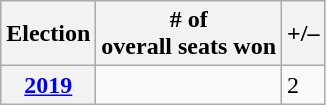<table class=wikitable>
<tr>
<th>Election</th>
<th># of<br>overall seats won</th>
<th>+/–</th>
</tr>
<tr>
<th><a href='#'>2019</a></th>
<td></td>
<td> 2</td>
</tr>
</table>
